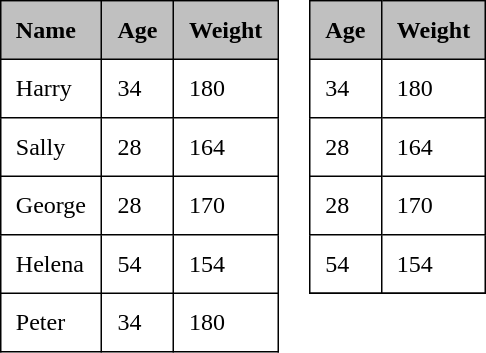<table border="0" cellpadding="0" cellspacing="20" align="center">
<tr>
<th></th>
<th></th>
</tr>
<tr style="vertical-align: top">
<td><br><table align="center" border="0" cellpadding="10" cellspacing="0" style="border-collapse: collapse; border: 1px solid black">
<tr style="background-color: silver; text-align: left">
<th style="border: 1px solid black" width="34%">Name</th>
<th style="border: 1px solid black" width="33%">Age</th>
<th style="border: 1px solid black" width="33%">Weight</th>
</tr>
<tr>
<td style="border: 1px solid black">Harry</td>
<td style="border: 1px solid black">34</td>
<td style="border: 1px solid black">180</td>
</tr>
<tr>
<td style="border: 1px solid black">Sally</td>
<td style="border: 1px solid black">28</td>
<td style="border: 1px solid black">164</td>
</tr>
<tr>
<td style="border: 1px solid black">George</td>
<td style="border: 1px solid black">28</td>
<td style="border: 1px solid black">170</td>
</tr>
<tr>
<td style="border: 1px solid black">Helena</td>
<td style="border: 1px solid black">54</td>
<td style="border: 1px solid black">154</td>
</tr>
<tr>
<td style="border: 1px solid black">Peter</td>
<td style="border: 1px solid black">34</td>
<td style="border: 1px solid black">180</td>
</tr>
</table>
</td>
<td><br><table align="center" border="0" cellpadding="10" cellspacing="0" style="border-collapse: collapse; border: 1px solid black">
<tr style="background-color: silver; text-align: left">
<th style="border: 1px solid black" width="50%">Age</th>
<th style="border: 1px solid black" width="50%">Weight</th>
</tr>
<tr>
<td style="border: 1px solid black">34</td>
<td style="border: 1px solid black">180</td>
</tr>
<tr>
<td style="border: 1px solid black">28</td>
<td style="border: 1px solid black">164</td>
</tr>
<tr>
<td style="border: 1px solid black">28</td>
<td style="border: 1px solid black">170</td>
</tr>
<tr>
<td style="border: 1px solid black">54</td>
<td style="border: 1px solid black">154</td>
</tr>
<tr>
</tr>
</table>
</td>
</tr>
</table>
